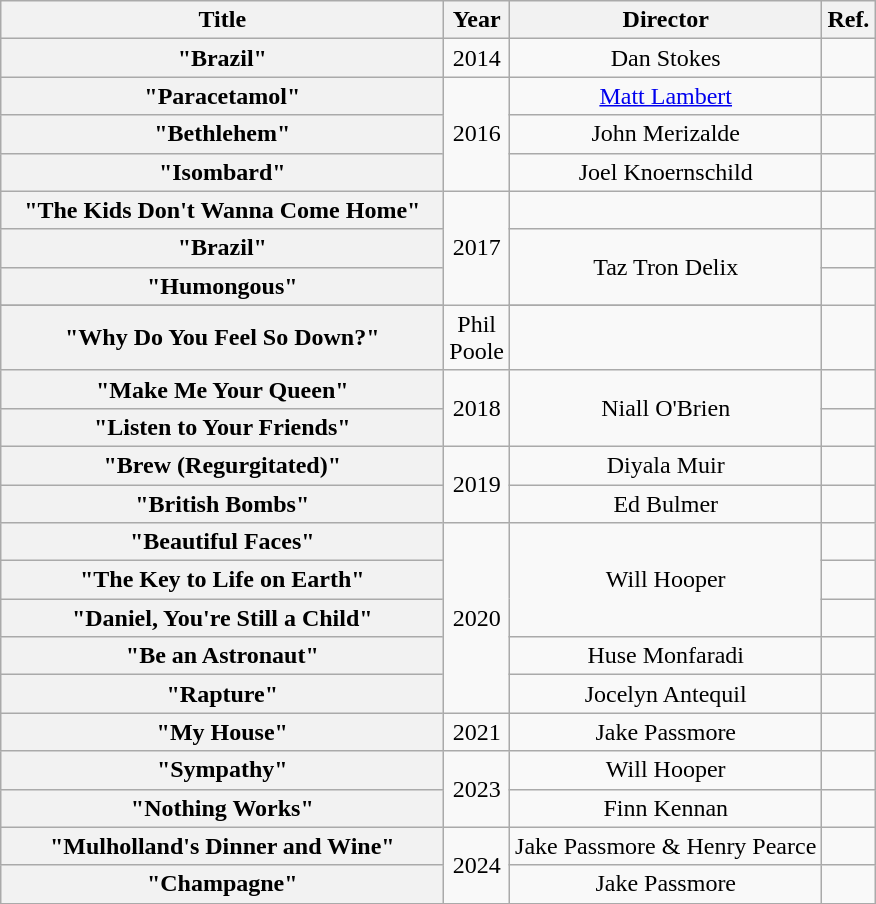<table class="wikitable plainrowheaders" style="text-align:center;">
<tr>
<th scope="col" style="width:18em;">Title</th>
<th scope="col" style="width:1em;">Year</th>
<th scope="col">Director</th>
<th scope="col">Ref.</th>
</tr>
<tr>
<th scope="row">"Brazil"</th>
<td>2014</td>
<td>Dan Stokes</td>
<td></td>
</tr>
<tr>
<th scope="row">"Paracetamol"</th>
<td rowspan="3">2016</td>
<td><a href='#'>Matt Lambert</a></td>
<td></td>
</tr>
<tr>
<th scope="row">"Bethlehem"</th>
<td>John Merizalde</td>
<td></td>
</tr>
<tr>
<th scope="row">"Isombard"</th>
<td>Joel Knoernschild</td>
<td></td>
</tr>
<tr>
<th scope="row">"The Kids Don't Wanna Come Home"</th>
<td rowspan="4">2017</td>
<td></td>
<td></td>
</tr>
<tr>
<th scope="row">"Brazil"</th>
<td rowspan="2">Taz Tron Delix</td>
<td></td>
</tr>
<tr>
<th scope="row">"Humongous"</th>
<td></td>
</tr>
<tr>
</tr>
<tr>
<th scope="row">"Why Do You Feel So Down?"</th>
<td>Phil Poole</td>
<td></td>
</tr>
<tr>
<th scope="row">"Make Me Your Queen"</th>
<td rowspan="2">2018</td>
<td rowspan="2">Niall O'Brien</td>
<td></td>
</tr>
<tr>
<th scope="row">"Listen to Your Friends"</th>
<td></td>
</tr>
<tr>
<th scope="row">"Brew (Regurgitated)"</th>
<td rowspan="2">2019</td>
<td>Diyala Muir</td>
<td></td>
</tr>
<tr>
<th scope="row">"British Bombs"</th>
<td>Ed Bulmer</td>
<td></td>
</tr>
<tr>
<th scope="row">"Beautiful Faces"</th>
<td rowspan="5">2020</td>
<td rowspan="3">Will Hooper</td>
<td></td>
</tr>
<tr>
<th scope="row">"The Key to Life on Earth"</th>
<td></td>
</tr>
<tr>
<th scope="row">"Daniel, You're Still a Child"</th>
<td></td>
</tr>
<tr>
<th scope="row">"Be an Astronaut"</th>
<td>Huse Monfaradi</td>
<td></td>
</tr>
<tr>
<th scope="row">"Rapture"</th>
<td>Jocelyn Antequil</td>
<td></td>
</tr>
<tr>
<th scope="row">"My House"</th>
<td>2021</td>
<td>Jake Passmore</td>
<td></td>
</tr>
<tr>
<th scope="row">"Sympathy"</th>
<td rowspan="2">2023</td>
<td>Will Hooper</td>
<td></td>
</tr>
<tr>
<th scope="row">"Nothing Works"</th>
<td>Finn Kennan</td>
<td></td>
</tr>
<tr>
<th scope="row">"Mulholland's Dinner and Wine"</th>
<td rowspan="2">2024</td>
<td>Jake Passmore & Henry Pearce</td>
<td></td>
</tr>
<tr>
<th scope="row">"Champagne"</th>
<td>Jake Passmore</td>
<td></td>
</tr>
<tr>
</tr>
</table>
